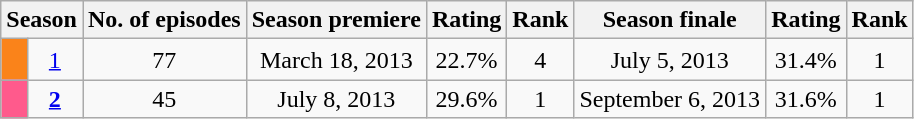<table class="wikitable">
<tr>
<th colspan="2">Season</th>
<th>No. of episodes</th>
<th>Season premiere</th>
<th>Rating</th>
<th>Rank</th>
<th>Season finale</th>
<th>Rating</th>
<th>Rank</th>
</tr>
<tr>
<td bgcolor="#FA831A" height="20px"></td>
<td align="center"><a href='#'>1</a></td>
<td align="center">77</td>
<td align="center">March 18, 2013</td>
<td align="center">22.7%</td>
<td align="center">4</td>
<td align="center">July 5, 2013</td>
<td align="center">31.4%</td>
<td align="center">1</td>
</tr>
<tr>
<td bgcolor="#FF5A8C" height="10px"></td>
<td align="center"><strong><a href='#'>2</a></strong></td>
<td align="center">45</td>
<td align="center">July 8, 2013</td>
<td align="center">29.6%</td>
<td align="center">1</td>
<td align="center">September 6, 2013</td>
<td align="center">31.6%</td>
<td align="center">1</td>
</tr>
</table>
